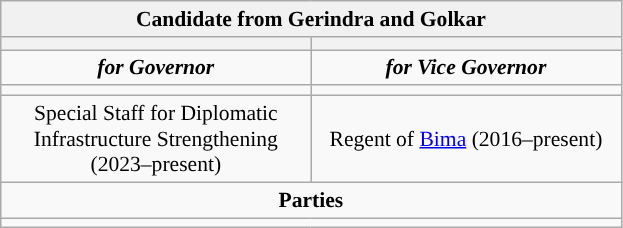<table class="wikitable" style="font-size:90%; text-align:center;">
<tr>
<td colspan=2 style="background:#f1f1f1;"><strong>Candidate from Gerindra and Golkar</strong></td>
</tr>
<tr>
<th style="font-size:135%; background:#"><a href='#'></a></th>
<th style="font-size:135%; background:#"><a href='#'></a></th>
</tr>
<tr style="color:#000; font-size:100%; background:#">
<td style="width:3em; width:200px;"><strong><em>for Governor</em></strong></td>
<td style="width:3em; width:200px;"><strong><em>for Vice Governor</em></strong></td>
</tr>
<tr>
<td></td>
<td></td>
</tr>
<tr>
<td>Special Staff for Diplomatic Infrastructure Strengthening (2023–present)</td>
<td>Regent of <a href='#'>Bima</a> (2016–present)</td>
</tr>
<tr>
<td colspan=2><strong>Parties</strong></td>
</tr>
<tr>
<td colspan=2> </td>
</tr>
</table>
